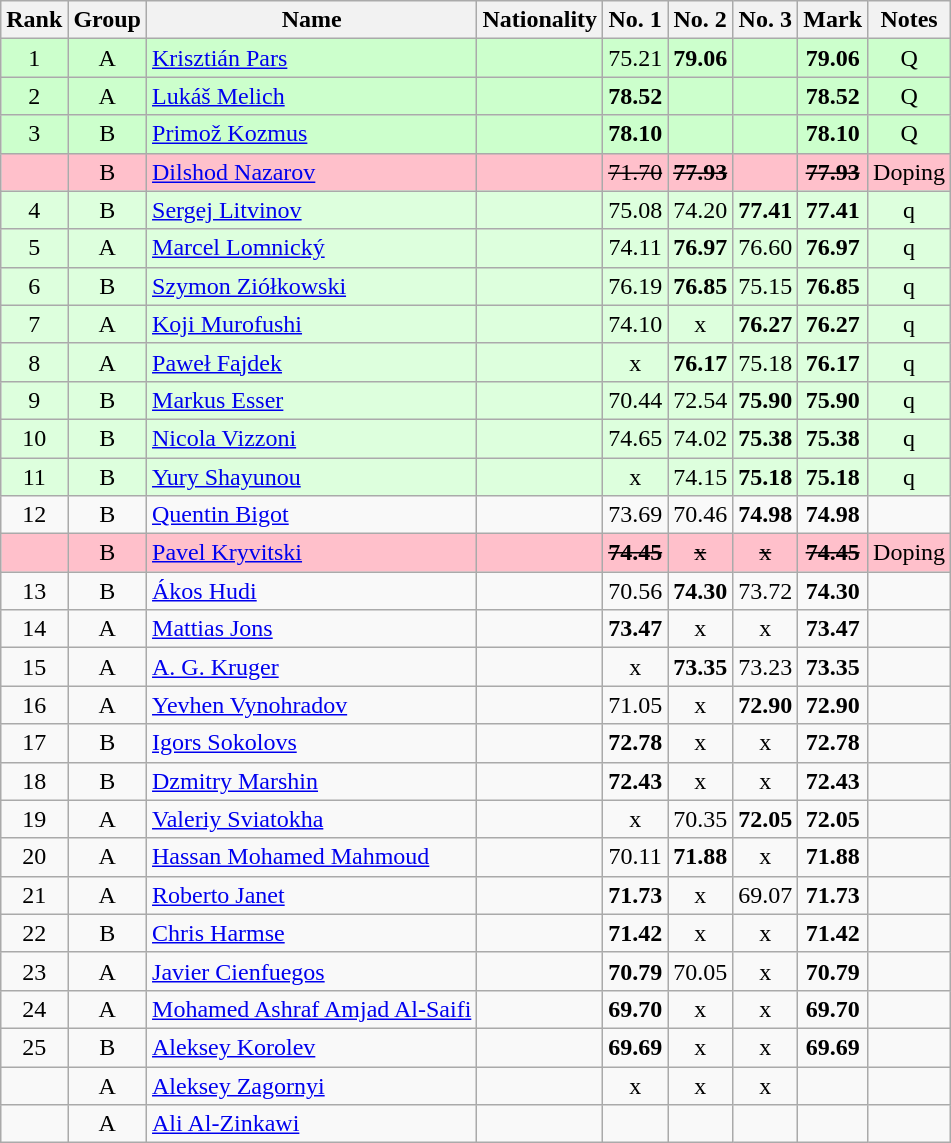<table class="wikitable sortable" style="text-align:center">
<tr>
<th>Rank</th>
<th>Group</th>
<th>Name</th>
<th>Nationality</th>
<th>No. 1</th>
<th>No. 2</th>
<th>No. 3</th>
<th>Mark</th>
<th>Notes</th>
</tr>
<tr bgcolor=ccffcc>
<td>1</td>
<td>A</td>
<td align=left><a href='#'>Krisztián Pars</a></td>
<td align=left></td>
<td>75.21</td>
<td><strong>79.06</strong></td>
<td></td>
<td><strong>79.06</strong></td>
<td>Q</td>
</tr>
<tr bgcolor=ccffcc>
<td>2</td>
<td>A</td>
<td align=left><a href='#'>Lukáš Melich</a></td>
<td align=left></td>
<td><strong>78.52</strong></td>
<td></td>
<td></td>
<td><strong>78.52</strong></td>
<td>Q</td>
</tr>
<tr bgcolor=ccffcc>
<td>3</td>
<td>B</td>
<td align=left><a href='#'>Primož Kozmus</a></td>
<td align=left></td>
<td><strong>78.10</strong></td>
<td></td>
<td></td>
<td><strong>78.10</strong></td>
<td>Q</td>
</tr>
<tr bgcolor=pink>
<td></td>
<td>B</td>
<td align=left><a href='#'>Dilshod Nazarov</a></td>
<td align=left></td>
<td><s> 71.70</s></td>
<td><s><strong>77.93</strong></s></td>
<td></td>
<td><s><strong>77.93</strong></s></td>
<td>Doping</td>
</tr>
<tr bgcolor=ddffdd>
<td>4</td>
<td>B</td>
<td align=left><a href='#'>Sergej Litvinov</a></td>
<td align=left></td>
<td>75.08</td>
<td>74.20</td>
<td><strong>77.41</strong></td>
<td><strong>77.41</strong></td>
<td>q</td>
</tr>
<tr bgcolor=ddffdd>
<td>5</td>
<td>A</td>
<td align=left><a href='#'>Marcel Lomnický</a></td>
<td align=left></td>
<td>74.11</td>
<td><strong>76.97</strong></td>
<td>76.60</td>
<td><strong>76.97</strong></td>
<td>q</td>
</tr>
<tr bgcolor=ddffdd>
<td>6</td>
<td>B</td>
<td align=left><a href='#'>Szymon Ziółkowski</a></td>
<td align=left></td>
<td>76.19</td>
<td><strong>76.85</strong></td>
<td>75.15</td>
<td><strong>76.85</strong></td>
<td>q</td>
</tr>
<tr bgcolor=ddffdd>
<td>7</td>
<td>A</td>
<td align=left><a href='#'>Koji Murofushi</a></td>
<td align=left></td>
<td>74.10</td>
<td>x</td>
<td><strong>76.27</strong></td>
<td><strong>76.27</strong></td>
<td>q</td>
</tr>
<tr bgcolor=ddffdd>
<td>8</td>
<td>A</td>
<td align=left><a href='#'>Paweł Fajdek</a></td>
<td align=left></td>
<td>x</td>
<td><strong>76.17</strong></td>
<td>75.18</td>
<td><strong>76.17</strong></td>
<td>q</td>
</tr>
<tr bgcolor=ddffdd>
<td>9</td>
<td>B</td>
<td align=left><a href='#'>Markus Esser</a></td>
<td align=left></td>
<td>70.44</td>
<td>72.54</td>
<td><strong>75.90</strong></td>
<td><strong>75.90</strong></td>
<td>q</td>
</tr>
<tr bgcolor=ddffdd>
<td>10</td>
<td>B</td>
<td align=left><a href='#'>Nicola Vizzoni</a></td>
<td align=left></td>
<td>74.65</td>
<td>74.02</td>
<td><strong>75.38</strong></td>
<td><strong>75.38</strong></td>
<td>q</td>
</tr>
<tr bgcolor=ddffdd>
<td>11</td>
<td>B</td>
<td align=left><a href='#'>Yury Shayunou</a></td>
<td align=left></td>
<td>x</td>
<td>74.15</td>
<td><strong>75.18</strong></td>
<td><strong>75.18</strong></td>
<td>q</td>
</tr>
<tr>
<td>12</td>
<td>B</td>
<td align=left><a href='#'>Quentin Bigot</a></td>
<td align=left></td>
<td>73.69</td>
<td>70.46</td>
<td><strong>74.98</strong></td>
<td><strong>74.98</strong></td>
<td></td>
</tr>
<tr bgcolor=pink>
<td></td>
<td>B</td>
<td align=left><a href='#'>Pavel Kryvitski</a></td>
<td align=left></td>
<td><s><strong>74.45</strong> </s></td>
<td><s>x </s></td>
<td><s>x </s></td>
<td><s><strong>74.45</strong> </s></td>
<td>Doping</td>
</tr>
<tr>
<td>13</td>
<td>B</td>
<td align=left><a href='#'>Ákos Hudi</a></td>
<td align=left></td>
<td>70.56</td>
<td><strong>74.30</strong></td>
<td>73.72</td>
<td><strong>74.30</strong></td>
<td></td>
</tr>
<tr>
<td>14</td>
<td>A</td>
<td align=left><a href='#'>Mattias Jons</a></td>
<td align=left></td>
<td><strong>73.47</strong></td>
<td>x</td>
<td>x</td>
<td><strong>73.47</strong></td>
<td></td>
</tr>
<tr>
<td>15</td>
<td>A</td>
<td align=left><a href='#'>A. G. Kruger</a></td>
<td align=left></td>
<td>x</td>
<td><strong>73.35</strong></td>
<td>73.23</td>
<td><strong>73.35</strong></td>
<td></td>
</tr>
<tr>
<td>16</td>
<td>A</td>
<td align=left><a href='#'>Yevhen Vynohradov</a></td>
<td align=left></td>
<td>71.05</td>
<td>x</td>
<td><strong>72.90</strong></td>
<td><strong>72.90</strong></td>
<td></td>
</tr>
<tr>
<td>17</td>
<td>B</td>
<td align=left><a href='#'>Igors Sokolovs</a></td>
<td align=left></td>
<td><strong>72.78</strong></td>
<td>x</td>
<td>x</td>
<td><strong>72.78</strong></td>
<td></td>
</tr>
<tr>
<td>18</td>
<td>B</td>
<td align=left><a href='#'>Dzmitry Marshin</a></td>
<td align=left></td>
<td><strong>72.43</strong></td>
<td>x</td>
<td>x</td>
<td><strong>72.43</strong></td>
<td></td>
</tr>
<tr>
<td>19</td>
<td>A</td>
<td align=left><a href='#'>Valeriy Sviatokha</a></td>
<td align=left></td>
<td>x</td>
<td>70.35</td>
<td><strong>72.05</strong></td>
<td><strong>72.05</strong></td>
<td></td>
</tr>
<tr>
<td>20</td>
<td>A</td>
<td align=left><a href='#'>Hassan Mohamed Mahmoud</a></td>
<td align=left></td>
<td>70.11</td>
<td><strong>71.88</strong></td>
<td>x</td>
<td><strong>71.88</strong></td>
<td></td>
</tr>
<tr>
<td>21</td>
<td>A</td>
<td align=left><a href='#'>Roberto Janet</a></td>
<td align=left></td>
<td><strong>71.73</strong></td>
<td>x</td>
<td>69.07</td>
<td><strong>71.73</strong></td>
<td></td>
</tr>
<tr>
<td>22</td>
<td>B</td>
<td align=left><a href='#'>Chris Harmse</a></td>
<td align=left></td>
<td><strong>71.42</strong></td>
<td>x</td>
<td>x</td>
<td><strong>71.42</strong></td>
<td></td>
</tr>
<tr>
<td>23</td>
<td>A</td>
<td align=left><a href='#'>Javier Cienfuegos</a></td>
<td align=left></td>
<td><strong>70.79</strong></td>
<td>70.05</td>
<td>x</td>
<td><strong>70.79</strong></td>
<td></td>
</tr>
<tr>
<td>24</td>
<td>A</td>
<td align=left><a href='#'>Mohamed Ashraf Amjad Al-Saifi</a></td>
<td align=left></td>
<td><strong>69.70</strong></td>
<td>x</td>
<td>x</td>
<td><strong>69.70</strong></td>
<td></td>
</tr>
<tr>
<td>25</td>
<td>B</td>
<td align=left><a href='#'>Aleksey Korolev</a></td>
<td align=left></td>
<td><strong>69.69</strong></td>
<td>x</td>
<td>x</td>
<td><strong>69.69</strong></td>
<td></td>
</tr>
<tr>
<td></td>
<td>A</td>
<td align=left><a href='#'>Aleksey Zagornyi</a></td>
<td align=left></td>
<td>x</td>
<td>x</td>
<td>x</td>
<td><strong></strong></td>
<td></td>
</tr>
<tr>
<td></td>
<td>A</td>
<td align=left><a href='#'>Ali Al-Zinkawi</a></td>
<td align=left></td>
<td></td>
<td></td>
<td></td>
<td><strong></strong></td>
<td></td>
</tr>
</table>
